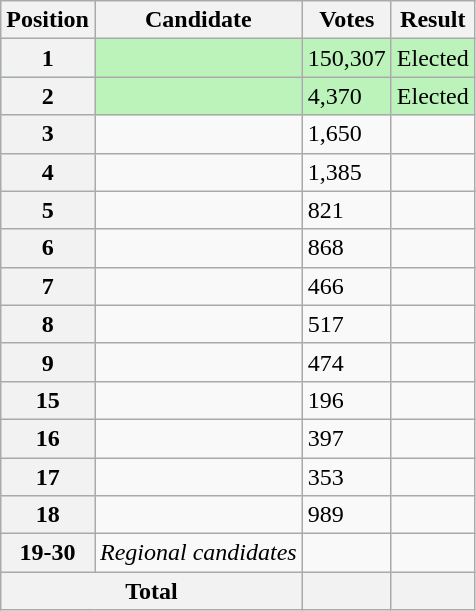<table class="wikitable sortable col3right">
<tr>
<th scope="col">Position</th>
<th scope="col">Candidate</th>
<th scope="col">Votes</th>
<th scope="col">Result</th>
</tr>
<tr bgcolor=bbf3bb>
<th scope="row">1</th>
<td></td>
<td>150,307</td>
<td>Elected</td>
</tr>
<tr bgcolor=bbf3bb>
<th scope="row">2</th>
<td></td>
<td>4,370</td>
<td>Elected</td>
</tr>
<tr>
<th scope="row">3</th>
<td></td>
<td>1,650</td>
<td></td>
</tr>
<tr>
<th scope="row">4</th>
<td></td>
<td>1,385</td>
<td></td>
</tr>
<tr>
<th scope="row">5</th>
<td></td>
<td>821</td>
<td></td>
</tr>
<tr>
<th scope="row">6</th>
<td></td>
<td>868</td>
<td></td>
</tr>
<tr>
<th scope="row">7</th>
<td></td>
<td>466</td>
<td></td>
</tr>
<tr>
<th scope="row">8</th>
<td></td>
<td>517</td>
<td></td>
</tr>
<tr>
<th scope="row">9</th>
<td></td>
<td>474</td>
<td></td>
</tr>
<tr>
<th scope="row">15</th>
<td></td>
<td>196</td>
<td></td>
</tr>
<tr>
<th scope="row">16</th>
<td></td>
<td>397</td>
<td></td>
</tr>
<tr>
<th scope="row">17</th>
<td></td>
<td>353</td>
<td></td>
</tr>
<tr>
<th scope="row">18</th>
<td></td>
<td>989</td>
<td></td>
</tr>
<tr>
<th scope="row">19-30</th>
<td><em>Regional candidates</em></td>
<td></td>
<td></td>
</tr>
<tr class="sortbottom">
<th scope="row" colspan="2">Total</th>
<th></th>
<th></th>
</tr>
</table>
